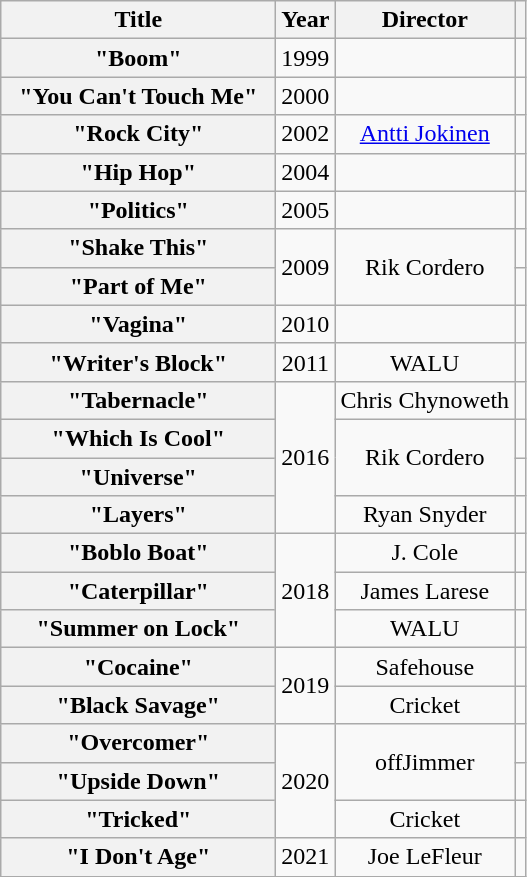<table class="wikitable plainrowheaders" style="text-align:center;">
<tr>
<th scope="col" style="width:11em;">Title</th>
<th scope="col">Year</th>
<th scope="col">Director</th>
<th scope="col"></th>
</tr>
<tr>
<th scope="row">"Boom"</th>
<td>1999</td>
<td></td>
<td></td>
</tr>
<tr>
<th scope="row">"You Can't Touch Me"</th>
<td>2000</td>
<td></td>
<td></td>
</tr>
<tr>
<th scope="row">"Rock City"</th>
<td>2002</td>
<td><a href='#'>Antti Jokinen</a></td>
<td></td>
</tr>
<tr>
<th scope="row">"Hip Hop"</th>
<td>2004</td>
<td></td>
<td></td>
</tr>
<tr>
<th scope="row">"Politics"</th>
<td>2005</td>
<td></td>
<td></td>
</tr>
<tr>
<th scope="row">"Shake This"</th>
<td rowspan="2">2009</td>
<td rowspan="2">Rik Cordero</td>
<td></td>
</tr>
<tr>
<th scope="row">"Part of Me"</th>
<td></td>
</tr>
<tr>
<th scope="row">"Vagina"</th>
<td>2010</td>
<td></td>
<td></td>
</tr>
<tr>
<th scope="row">"Writer's Block"</th>
<td>2011</td>
<td>WALU</td>
<td></td>
</tr>
<tr>
<th scope="row">"Tabernacle"</th>
<td rowspan="4">2016</td>
<td>Chris Chynoweth</td>
<td></td>
</tr>
<tr>
<th scope="row">"Which Is Cool"</th>
<td rowspan="2">Rik Cordero</td>
<td></td>
</tr>
<tr>
<th scope="row">"Universe"</th>
<td></td>
</tr>
<tr>
<th scope="row">"Layers"</th>
<td>Ryan Snyder</td>
<td></td>
</tr>
<tr>
<th scope="row">"Boblo Boat"</th>
<td rowspan="3">2018</td>
<td>J. Cole</td>
<td></td>
</tr>
<tr>
<th scope="row">"Caterpillar"</th>
<td>James Larese</td>
<td></td>
</tr>
<tr>
<th scope="row">"Summer on Lock"</th>
<td>WALU</td>
<td></td>
</tr>
<tr>
<th scope="row">"Cocaine"</th>
<td rowspan="2">2019</td>
<td>Safehouse</td>
<td></td>
</tr>
<tr>
<th scope="row">"Black Savage"</th>
<td>Cricket</td>
<td></td>
</tr>
<tr>
<th scope="row">"Overcomer"</th>
<td rowspan="3">2020</td>
<td rowspan="2">offJimmer</td>
<td></td>
</tr>
<tr>
<th scope="row">"Upside Down"</th>
<td></td>
</tr>
<tr>
<th scope="row">"Tricked"</th>
<td>Cricket</td>
<td></td>
</tr>
<tr>
<th scope="row">"I Don't Age"</th>
<td rowspan="1">2021</td>
<td>Joe LeFleur</td>
<td></td>
</tr>
</table>
